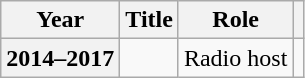<table class="wikitable plainrowheaders">
<tr>
<th scope="col">Year</th>
<th scope="col">Title</th>
<th scope="col">Role</th>
<th scope="col"></th>
</tr>
<tr>
<th scope="row">2014–2017</th>
<td><em></em></td>
<td>Radio host</td>
<td></td>
</tr>
</table>
